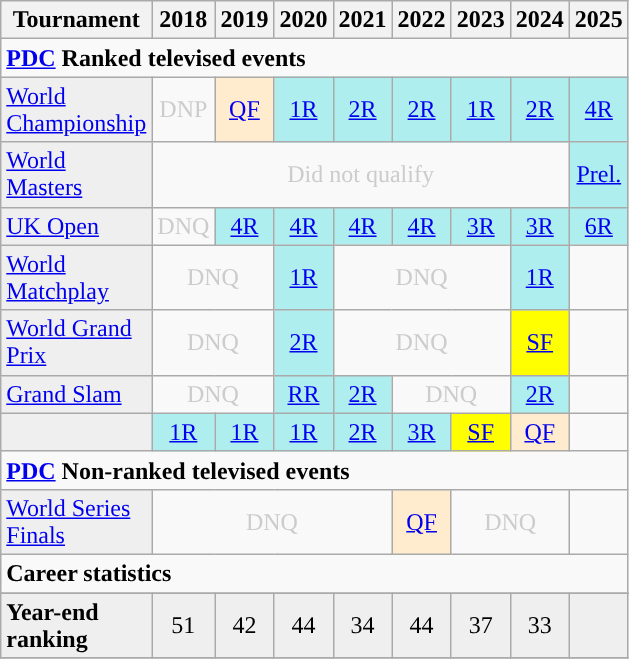<table class="wikitable" style="width:20%; margin:0">
<tr>
<th>Tournament</th>
<th>2018</th>
<th>2019</th>
<th>2020</th>
<th>2021</th>
<th>2022</th>
<th>2023</th>
<th>2024</th>
<th>2025</th>
</tr>
<tr>
<td colspan="32" align="left"><strong><a href='#'>PDC</a> Ranked televised events</strong></td>
</tr>
<tr>
<td style="background:#efefef;"><a href='#'>World Championship</a></td>
<td style="text-align:center; color:#ccc;">DNP</td>
<td style="text-align:center; background:#ffebcd;"><a href='#'>QF</a></td>
<td style="text-align:center; background:#afeeee;"><a href='#'>1R</a></td>
<td style="text-align:center; background:#afeeee;"><a href='#'>2R</a></td>
<td style="text-align:center; background:#afeeee;"><a href='#'>2R</a></td>
<td style="text-align:center; background:#afeeee;"><a href='#'>1R</a></td>
<td style="text-align:center; background:#afeeee;"><a href='#'>2R</a></td>
<td style="text-align:center; background:#afeeee;"><a href='#'>4R</a></td>
</tr>
<tr>
<td style="background:#efefef;"><a href='#'>World Masters</a></td>
<td colspan="7" style="text-align:center; color:#ccc;">Did not qualify</td>
<td style="text-align:center; background:#afeeee;"><a href='#'>Prel.</a></td>
</tr>
<tr>
<td style="background:#efefef;"><a href='#'>UK Open</a></td>
<td style="text-align:center; color:#ccc;">DNQ</td>
<td style="text-align:center; background:#afeeee;"><a href='#'>4R</a></td>
<td style="text-align:center; background:#afeeee;"><a href='#'>4R</a></td>
<td style="text-align:center; background:#afeeee;"><a href='#'>4R</a></td>
<td style="text-align:center; background:#afeeee;"><a href='#'>4R</a></td>
<td style="text-align:center; background:#afeeee;"><a href='#'>3R</a></td>
<td style="text-align:center; background:#afeeee;"><a href='#'>3R</a></td>
<td style="text-align:center;background:#afeeee;"><a href='#'>6R</a></td>
</tr>
<tr>
<td style="background:#efefef;"><a href='#'>World Matchplay</a></td>
<td colspan="2" style="text-align:center; color:#ccc;">DNQ</td>
<td style="text-align:center; background:#afeeee;"><a href='#'>1R</a></td>
<td colspan=3; style="text-align:center; color:#ccc;">DNQ</td>
<td style="text-align:center; background:#afeeee;"><a href='#'>1R</a></td>
<td></td>
</tr>
<tr>
<td style="background:#efefef;"><a href='#'>World Grand Prix</a></td>
<td colspan="2" style="text-align:center; color:#ccc;">DNQ</td>
<td style="text-align:center; background:#afeeee;"><a href='#'>2R</a></td>
<td colspan=3; style="text-align:center; color:#ccc;">DNQ</td>
<td style="text-align:center; background:yellow;"><a href='#'>SF</a></td>
<td></td>
</tr>
<tr>
<td style="background:#efefef;"><a href='#'>Grand Slam</a></td>
<td colspan="2" style="text-align:center; color:#ccc;">DNQ</td>
<td style="text-align:center; background:#afeeee;"><a href='#'>RR</a></td>
<td style="text-align:center; background:#afeeee;"><a href='#'>2R</a></td>
<td colspan="2" style="text-align:center; color:#ccc;">DNQ</td>
<td style="text-align:center; background:#afeeee;"><a href='#'>2R</a></td>
<td></td>
</tr>
<tr>
<td style="background:#efefef;"></td>
<td style="text-align:center; background:#afeeee;"><a href='#'>1R</a></td>
<td style="text-align:center; background:#afeeee;"><a href='#'>1R</a></td>
<td style="text-align:center; background:#afeeee;"><a href='#'>1R</a></td>
<td style="text-align:center; background:#afeeee;"><a href='#'>2R</a></td>
<td style="text-align:center; background:#afeeee;"><a href='#'>3R</a></td>
<td style="text-align:center; background:yellow;"><a href='#'>SF</a></td>
<td style="text-align:center; background:#ffebcd;"><a href='#'>QF</a></td>
<td></td>
</tr>
<tr>
<td colspan="18" align="left"><strong><a href='#'>PDC</a> Non-ranked televised events</strong></td>
</tr>
<tr>
<td style="background:#efefef;"><a href='#'>World Series Finals</a></td>
<td colspan="4" style="text-align:center; color:#ccc;">DNQ</td>
<td style="text-align:center; background:#ffebcd;"><a href='#'>QF</a></td>
<td colspan="2" style="text-align:center; color:#ccc;">DNQ</td>
</tr>
<tr>
<td colspan="14" align="left"><strong>Career statistics</strong></td>
</tr>
<tr>
</tr>
<tr bgcolor="efefef">
<td align="left"><strong>Year-end ranking</strong></td>
<td style="text-align:center;">51</td>
<td style="text-align:center;">42</td>
<td style="text-align:center;">44</td>
<td style="text-align:center;">34</td>
<td style="text-align:center;">44</td>
<td style="text-align:center;">37</td>
<td style="text-align:center;">33</td>
<td></td>
</tr>
<tr>
</tr>
</table>
